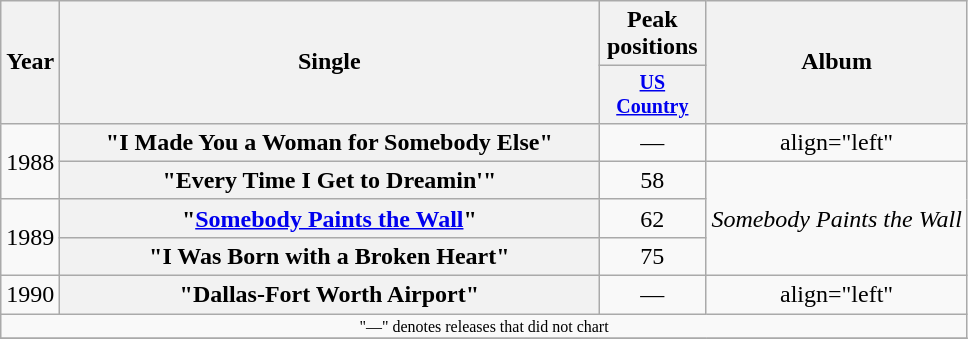<table class="wikitable plainrowheaders" style="text-align:center;">
<tr>
<th rowspan="2">Year</th>
<th rowspan="2" style="width:22em;">Single</th>
<th colspan="1">Peak positions</th>
<th rowspan="2">Album</th>
</tr>
<tr style="font-size:smaller;">
<th width="65"><a href='#'>US Country</a><br></th>
</tr>
<tr>
<td rowspan="2">1988</td>
<th scope="row">"I Made You a Woman for Somebody Else"</th>
<td>—</td>
<td>align="left" </td>
</tr>
<tr>
<th scope="row">"Every Time I Get to Dreamin'"</th>
<td>58</td>
<td align="left" rowspan="3"><em>Somebody Paints the Wall</em></td>
</tr>
<tr>
<td rowspan="2">1989</td>
<th scope="row">"<a href='#'>Somebody Paints the Wall</a>"</th>
<td>62</td>
</tr>
<tr>
<th scope="row">"I Was Born with a Broken Heart"</th>
<td>75</td>
</tr>
<tr>
<td>1990</td>
<th scope="row">"Dallas-Fort Worth Airport"</th>
<td>—</td>
<td>align="left" </td>
</tr>
<tr>
<td colspan="4" style="font-size:8pt">"—" denotes releases that did not chart</td>
</tr>
<tr>
</tr>
</table>
